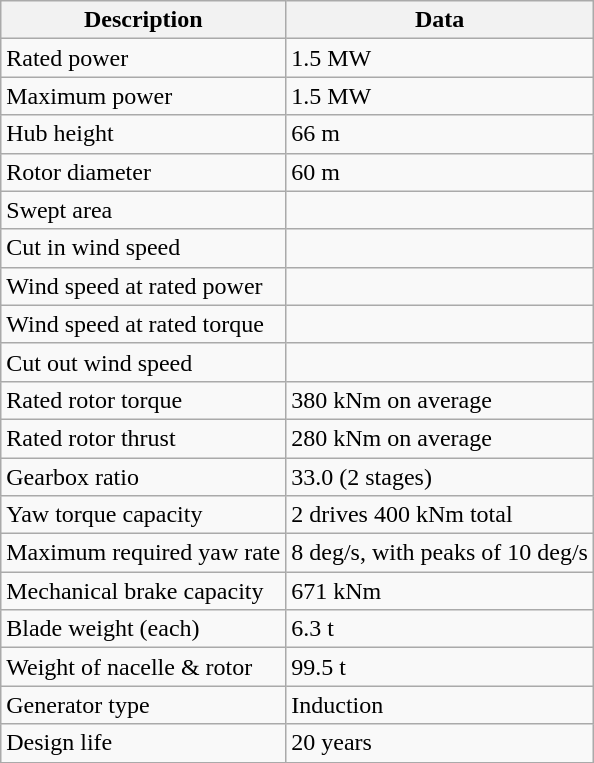<table class="wikitable">
<tr>
<th>Description</th>
<th>Data</th>
</tr>
<tr>
<td>Rated power</td>
<td>1.5 MW</td>
</tr>
<tr>
<td>Maximum power</td>
<td>1.5 MW</td>
</tr>
<tr>
<td>Hub height</td>
<td>66 m</td>
</tr>
<tr>
<td>Rotor diameter</td>
<td>60 m</td>
</tr>
<tr>
<td>Swept area</td>
<td></td>
</tr>
<tr>
<td>Cut in wind speed</td>
<td></td>
</tr>
<tr>
<td>Wind speed at rated power</td>
<td></td>
</tr>
<tr>
<td>Wind speed at rated torque</td>
<td></td>
</tr>
<tr>
<td>Cut out wind speed</td>
<td></td>
</tr>
<tr>
<td>Rated rotor torque</td>
<td>380 kNm on average</td>
</tr>
<tr>
<td>Rated rotor thrust</td>
<td>280 kNm on average</td>
</tr>
<tr>
<td>Gearbox ratio</td>
<td>33.0 (2 stages)</td>
</tr>
<tr>
<td>Yaw torque capacity</td>
<td>2 drives 400 kNm total</td>
</tr>
<tr>
<td>Maximum required yaw rate</td>
<td>8 deg/s, with peaks of 10 deg/s</td>
</tr>
<tr>
<td>Mechanical brake capacity</td>
<td>671 kNm</td>
</tr>
<tr>
<td>Blade weight (each)</td>
<td>6.3 t</td>
</tr>
<tr>
<td>Weight of nacelle & rotor</td>
<td>99.5 t</td>
</tr>
<tr>
<td>Generator type</td>
<td>Induction</td>
</tr>
<tr>
<td>Design life</td>
<td>20 years</td>
</tr>
<tr>
</tr>
</table>
